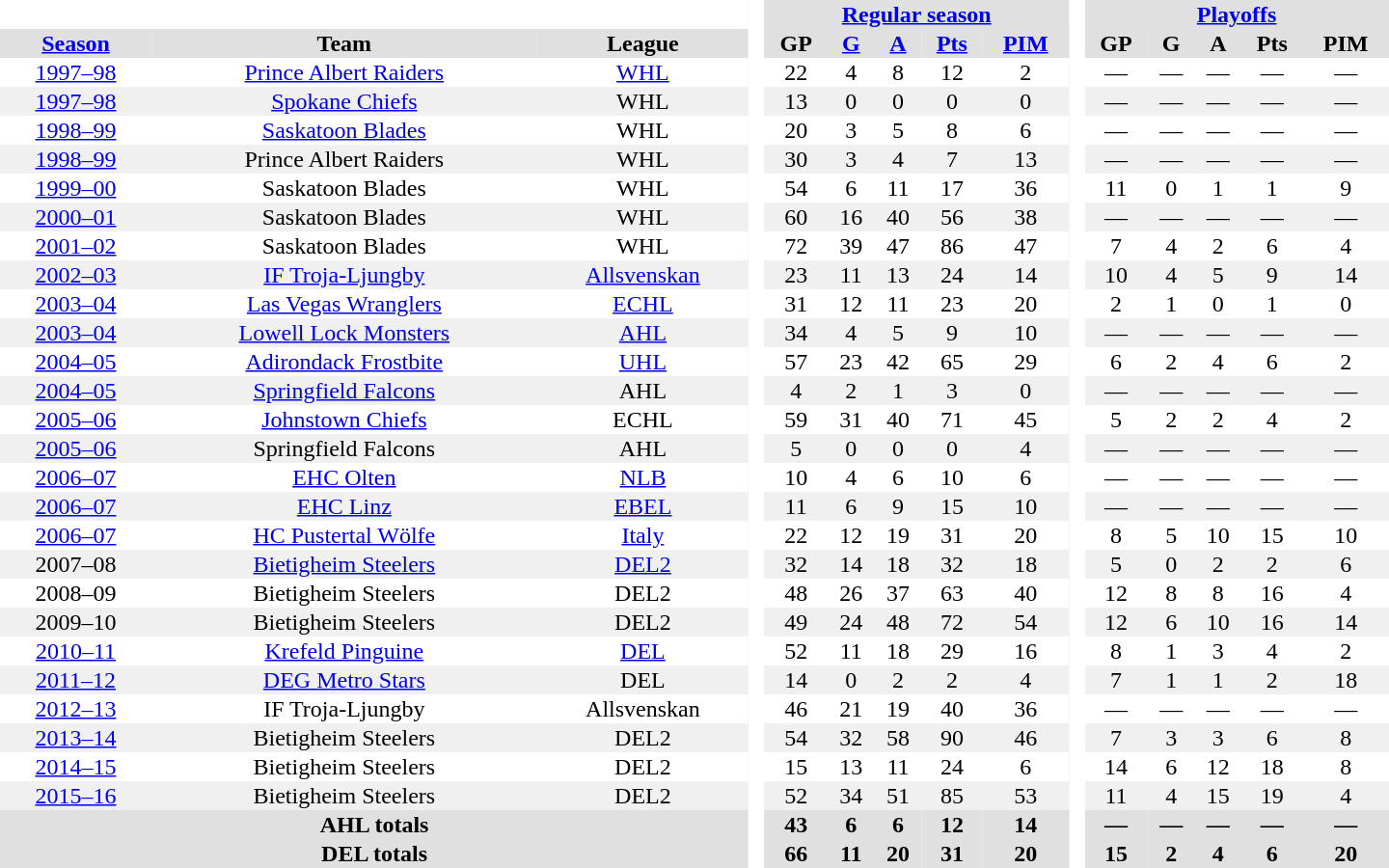<table border="0" cellpadding="1" cellspacing="0" style="text-align:center; width:60em">
<tr bgcolor="#e0e0e0">
<th colspan="3" bgcolor="#ffffff"> </th>
<th rowspan="99" bgcolor="#ffffff"> </th>
<th colspan="5"><a href='#'>Regular season</a></th>
<th rowspan="99" bgcolor="#ffffff"> </th>
<th colspan="5"><a href='#'>Playoffs</a></th>
</tr>
<tr bgcolor="#e0e0e0">
<th><a href='#'>Season</a></th>
<th>Team</th>
<th>League</th>
<th>GP</th>
<th><a href='#'>G</a></th>
<th><a href='#'>A</a></th>
<th><a href='#'>Pts</a></th>
<th><a href='#'>PIM</a></th>
<th>GP</th>
<th>G</th>
<th>A</th>
<th>Pts</th>
<th>PIM</th>
</tr>
<tr>
<td><a href='#'>1997–98</a></td>
<td><a href='#'>Prince Albert Raiders</a></td>
<td><a href='#'>WHL</a></td>
<td>22</td>
<td>4</td>
<td>8</td>
<td>12</td>
<td>2</td>
<td>—</td>
<td>—</td>
<td>—</td>
<td>—</td>
<td>—</td>
</tr>
<tr bgcolor="#f0f0f0">
<td><a href='#'>1997–98</a></td>
<td><a href='#'>Spokane Chiefs</a></td>
<td>WHL</td>
<td>13</td>
<td>0</td>
<td>0</td>
<td>0</td>
<td>0</td>
<td>—</td>
<td>—</td>
<td>—</td>
<td>—</td>
<td>—</td>
</tr>
<tr>
<td><a href='#'>1998–99</a></td>
<td><a href='#'>Saskatoon Blades</a></td>
<td>WHL</td>
<td>20</td>
<td>3</td>
<td>5</td>
<td>8</td>
<td>6</td>
<td>—</td>
<td>—</td>
<td>—</td>
<td>—</td>
<td>—</td>
</tr>
<tr bgcolor="#f0f0f0">
<td><a href='#'>1998–99</a></td>
<td>Prince Albert Raiders</td>
<td>WHL</td>
<td>30</td>
<td>3</td>
<td>4</td>
<td>7</td>
<td>13</td>
<td>—</td>
<td>—</td>
<td>—</td>
<td>—</td>
<td>—</td>
</tr>
<tr>
<td><a href='#'>1999–00</a></td>
<td>Saskatoon Blades</td>
<td>WHL</td>
<td>54</td>
<td>6</td>
<td>11</td>
<td>17</td>
<td>36</td>
<td>11</td>
<td>0</td>
<td>1</td>
<td>1</td>
<td>9</td>
</tr>
<tr bgcolor="#f0f0f0">
<td><a href='#'>2000–01</a></td>
<td>Saskatoon Blades</td>
<td>WHL</td>
<td>60</td>
<td>16</td>
<td>40</td>
<td>56</td>
<td>38</td>
<td>—</td>
<td>—</td>
<td>—</td>
<td>—</td>
<td>—</td>
</tr>
<tr>
<td><a href='#'>2001–02</a></td>
<td>Saskatoon Blades</td>
<td>WHL</td>
<td>72</td>
<td>39</td>
<td>47</td>
<td>86</td>
<td>47</td>
<td>7</td>
<td>4</td>
<td>2</td>
<td>6</td>
<td>4</td>
</tr>
<tr bgcolor="#f0f0f0">
<td><a href='#'>2002–03</a></td>
<td><a href='#'>IF Troja-Ljungby</a></td>
<td><a href='#'>Allsvenskan</a></td>
<td>23</td>
<td>11</td>
<td>13</td>
<td>24</td>
<td>14</td>
<td>10</td>
<td>4</td>
<td>5</td>
<td>9</td>
<td>14</td>
</tr>
<tr>
<td><a href='#'>2003–04</a></td>
<td><a href='#'>Las Vegas Wranglers</a></td>
<td><a href='#'>ECHL</a></td>
<td>31</td>
<td>12</td>
<td>11</td>
<td>23</td>
<td>20</td>
<td>2</td>
<td>1</td>
<td>0</td>
<td>1</td>
<td>0</td>
</tr>
<tr bgcolor="#f0f0f0">
<td><a href='#'>2003–04</a></td>
<td><a href='#'>Lowell Lock Monsters</a></td>
<td><a href='#'>AHL</a></td>
<td>34</td>
<td>4</td>
<td>5</td>
<td>9</td>
<td>10</td>
<td>—</td>
<td>—</td>
<td>—</td>
<td>—</td>
<td>—</td>
</tr>
<tr>
<td><a href='#'>2004–05</a></td>
<td><a href='#'>Adirondack Frostbite</a></td>
<td><a href='#'>UHL</a></td>
<td>57</td>
<td>23</td>
<td>42</td>
<td>65</td>
<td>29</td>
<td>6</td>
<td>2</td>
<td>4</td>
<td>6</td>
<td>2</td>
</tr>
<tr bgcolor="#f0f0f0">
<td><a href='#'>2004–05</a></td>
<td><a href='#'>Springfield Falcons</a></td>
<td>AHL</td>
<td>4</td>
<td>2</td>
<td>1</td>
<td>3</td>
<td>0</td>
<td>—</td>
<td>—</td>
<td>—</td>
<td>—</td>
<td>—</td>
</tr>
<tr>
<td><a href='#'>2005–06</a></td>
<td><a href='#'>Johnstown Chiefs</a></td>
<td>ECHL</td>
<td>59</td>
<td>31</td>
<td>40</td>
<td>71</td>
<td>45</td>
<td>5</td>
<td>2</td>
<td>2</td>
<td>4</td>
<td>2</td>
</tr>
<tr bgcolor="#f0f0f0">
<td><a href='#'>2005–06</a></td>
<td>Springfield Falcons</td>
<td>AHL</td>
<td>5</td>
<td>0</td>
<td>0</td>
<td>0</td>
<td>4</td>
<td>—</td>
<td>—</td>
<td>—</td>
<td>—</td>
<td>—</td>
</tr>
<tr>
<td><a href='#'>2006–07</a></td>
<td><a href='#'>EHC Olten</a></td>
<td><a href='#'>NLB</a></td>
<td>10</td>
<td>4</td>
<td>6</td>
<td>10</td>
<td>6</td>
<td>—</td>
<td>—</td>
<td>—</td>
<td>—</td>
<td>—</td>
</tr>
<tr bgcolor="#f0f0f0">
<td><a href='#'>2006–07</a></td>
<td><a href='#'>EHC Linz</a></td>
<td><a href='#'>EBEL</a></td>
<td>11</td>
<td>6</td>
<td>9</td>
<td>15</td>
<td>10</td>
<td>—</td>
<td>—</td>
<td>—</td>
<td>—</td>
<td>—</td>
</tr>
<tr>
<td><a href='#'>2006–07</a></td>
<td><a href='#'>HC Pustertal Wölfe</a></td>
<td><a href='#'>Italy</a></td>
<td>22</td>
<td>12</td>
<td>19</td>
<td>31</td>
<td>20</td>
<td>8</td>
<td>5</td>
<td>10</td>
<td>15</td>
<td>10</td>
</tr>
<tr bgcolor="#f0f0f0">
<td>2007–08</td>
<td><a href='#'>Bietigheim Steelers</a></td>
<td><a href='#'>DEL2</a></td>
<td>32</td>
<td>14</td>
<td>18</td>
<td>32</td>
<td>18</td>
<td>5</td>
<td>0</td>
<td>2</td>
<td>2</td>
<td>6</td>
</tr>
<tr>
<td>2008–09</td>
<td>Bietigheim Steelers</td>
<td>DEL2</td>
<td>48</td>
<td>26</td>
<td>37</td>
<td>63</td>
<td>40</td>
<td>12</td>
<td>8</td>
<td>8</td>
<td>16</td>
<td>4</td>
</tr>
<tr bgcolor="#f0f0f0">
<td>2009–10</td>
<td>Bietigheim Steelers</td>
<td>DEL2</td>
<td>49</td>
<td>24</td>
<td>48</td>
<td>72</td>
<td>54</td>
<td>12</td>
<td>6</td>
<td>10</td>
<td>16</td>
<td>14</td>
</tr>
<tr>
<td><a href='#'>2010–11</a></td>
<td><a href='#'>Krefeld Pinguine</a></td>
<td><a href='#'>DEL</a></td>
<td>52</td>
<td>11</td>
<td>18</td>
<td>29</td>
<td>16</td>
<td>8</td>
<td>1</td>
<td>3</td>
<td>4</td>
<td>2</td>
</tr>
<tr bgcolor="#f0f0f0">
<td><a href='#'>2011–12</a></td>
<td><a href='#'>DEG Metro Stars</a></td>
<td>DEL</td>
<td>14</td>
<td>0</td>
<td>2</td>
<td>2</td>
<td>4</td>
<td>7</td>
<td>1</td>
<td>1</td>
<td>2</td>
<td>18</td>
</tr>
<tr>
<td><a href='#'>2012–13</a></td>
<td>IF Troja-Ljungby</td>
<td>Allsvenskan</td>
<td>46</td>
<td>21</td>
<td>19</td>
<td>40</td>
<td>36</td>
<td>—</td>
<td>—</td>
<td>—</td>
<td>—</td>
<td>—</td>
</tr>
<tr bgcolor="#f0f0f0">
<td><a href='#'>2013–14</a></td>
<td>Bietigheim Steelers</td>
<td>DEL2</td>
<td>54</td>
<td>32</td>
<td>58</td>
<td>90</td>
<td>46</td>
<td>7</td>
<td>3</td>
<td>3</td>
<td>6</td>
<td>8</td>
</tr>
<tr>
<td><a href='#'>2014–15</a></td>
<td>Bietigheim Steelers</td>
<td>DEL2</td>
<td>15</td>
<td>13</td>
<td>11</td>
<td>24</td>
<td>6</td>
<td>14</td>
<td>6</td>
<td>12</td>
<td>18</td>
<td>8</td>
</tr>
<tr bgcolor="#f0f0f0">
<td><a href='#'>2015–16</a></td>
<td>Bietigheim Steelers</td>
<td>DEL2</td>
<td>52</td>
<td>34</td>
<td>51</td>
<td>85</td>
<td>53</td>
<td>11</td>
<td>4</td>
<td>15</td>
<td>19</td>
<td>4</td>
</tr>
<tr>
</tr>
<tr ALIGN="center" bgcolor="#e0e0e0">
<th colspan="3">AHL totals</th>
<th ALIGN="center">43</th>
<th ALIGN="center">6</th>
<th ALIGN="center">6</th>
<th ALIGN="center">12</th>
<th ALIGN="center">14</th>
<th ALIGN="center">—</th>
<th ALIGN="center">—</th>
<th ALIGN="center">—</th>
<th ALIGN="center">—</th>
<th ALIGN="center">—</th>
</tr>
<tr>
</tr>
<tr ALIGN="center" bgcolor="#e0e0e0">
<th colspan="3">DEL totals</th>
<th ALIGN="center">66</th>
<th ALIGN="center">11</th>
<th ALIGN="center">20</th>
<th ALIGN="center">31</th>
<th ALIGN="center">20</th>
<th ALIGN="center">15</th>
<th ALIGN="center">2</th>
<th ALIGN="center">4</th>
<th ALIGN="center">6</th>
<th ALIGN="center">20</th>
</tr>
</table>
